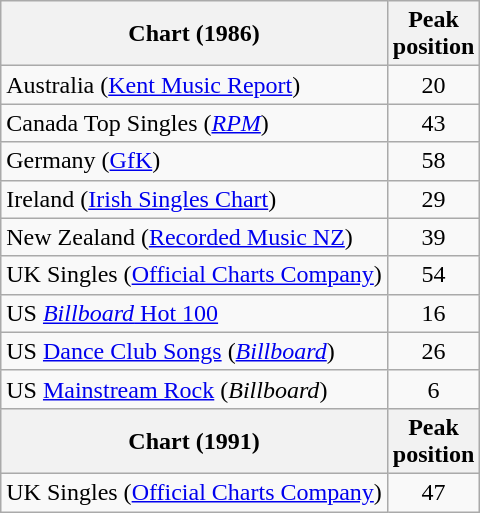<table class="wikitable">
<tr>
<th>Chart (1986)</th>
<th>Peak<br>position</th>
</tr>
<tr>
<td align="left">Australia (<a href='#'>Kent Music Report</a>)</td>
<td align="center">20</td>
</tr>
<tr>
<td>Canada Top Singles (<a href='#'><em>RPM</em></a>)</td>
<td style="text-align:center;">43</td>
</tr>
<tr>
<td>Germany (<a href='#'>GfK</a>)</td>
<td align="center">58</td>
</tr>
<tr>
<td>Ireland (<a href='#'>Irish Singles Chart</a>)</td>
<td align="center">29</td>
</tr>
<tr>
<td>New Zealand (<a href='#'>Recorded Music NZ</a>)</td>
<td align="center">39</td>
</tr>
<tr>
<td>UK Singles (<a href='#'>Official Charts Company</a>)</td>
<td align="center">54</td>
</tr>
<tr>
<td>US <a href='#'><em>Billboard</em> Hot 100</a></td>
<td align="center">16</td>
</tr>
<tr>
<td>US <a href='#'>Dance Club Songs</a> (<a href='#'><em>Billboard</em></a>)</td>
<td align="center">26</td>
</tr>
<tr>
<td>US <a href='#'>Mainstream Rock</a> (<em>Billboard</em>)</td>
<td align="center">6</td>
</tr>
<tr>
<th>Chart (1991)</th>
<th>Peak<br>position</th>
</tr>
<tr>
<td>UK Singles (<a href='#'>Official Charts Company</a>)</td>
<td align="center">47</td>
</tr>
</table>
